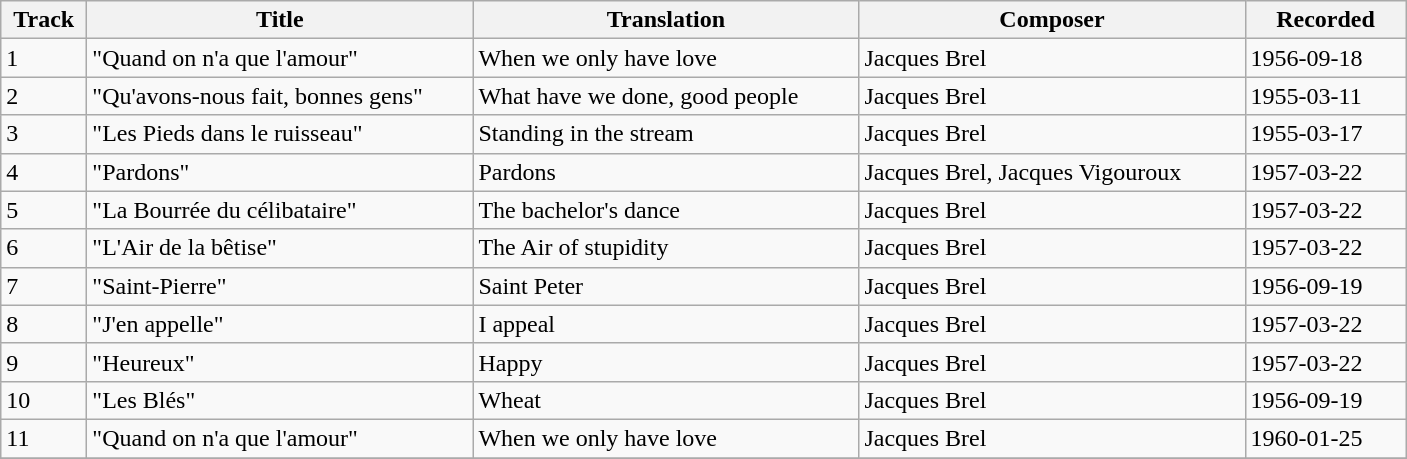<table class="wikitable">
<tr>
<th style="width:50px;">Track</th>
<th style="width:250px;">Title</th>
<th style="width:250px;">Translation</th>
<th style="width:250px;">Composer</th>
<th style="width:100px;">Recorded</th>
</tr>
<tr>
<td>1</td>
<td>"Quand on n'a que l'amour"</td>
<td>When we only have love</td>
<td>Jacques Brel</td>
<td>1956-09-18</td>
</tr>
<tr>
<td>2</td>
<td>"Qu'avons-nous fait, bonnes gens"</td>
<td>What have we done, good people</td>
<td>Jacques Brel</td>
<td>1955-03-11</td>
</tr>
<tr>
<td>3</td>
<td>"Les Pieds dans le ruisseau"</td>
<td>Standing in the stream</td>
<td>Jacques Brel</td>
<td>1955-03-17</td>
</tr>
<tr>
<td>4</td>
<td>"Pardons"</td>
<td>Pardons</td>
<td>Jacques Brel, Jacques Vigouroux</td>
<td>1957-03-22</td>
</tr>
<tr>
<td>5</td>
<td>"La Bourrée du célibataire"</td>
<td>The bachelor's dance</td>
<td>Jacques Brel</td>
<td>1957-03-22</td>
</tr>
<tr>
<td>6</td>
<td>"L'Air de la bêtise"</td>
<td>The Air of stupidity</td>
<td>Jacques Brel</td>
<td>1957-03-22</td>
</tr>
<tr>
<td>7</td>
<td>"Saint-Pierre"</td>
<td>Saint Peter</td>
<td>Jacques Brel</td>
<td>1956-09-19</td>
</tr>
<tr>
<td>8</td>
<td>"J'en appelle"</td>
<td>I appeal</td>
<td>Jacques Brel</td>
<td>1957-03-22</td>
</tr>
<tr>
<td>9</td>
<td>"Heureux"</td>
<td>Happy</td>
<td>Jacques Brel</td>
<td>1957-03-22</td>
</tr>
<tr>
<td>10</td>
<td>"Les Blés"</td>
<td>Wheat</td>
<td>Jacques Brel</td>
<td>1956-09-19</td>
</tr>
<tr>
<td>11</td>
<td>"Quand on n'a que l'amour"</td>
<td>When we only have love</td>
<td>Jacques Brel</td>
<td>1960-01-25</td>
</tr>
<tr>
</tr>
</table>
